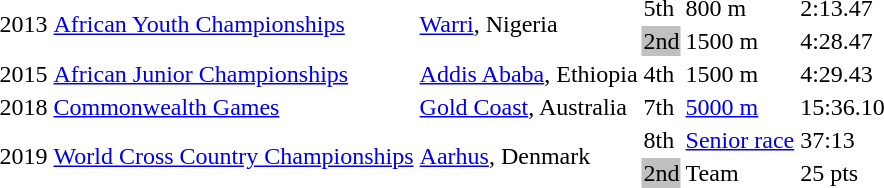<table>
<tr>
<td rowspan=2>2013</td>
<td rowspan=2><a href='#'>African Youth Championships</a></td>
<td rowspan=2><a href='#'>Warri</a>, Nigeria</td>
<td>5th</td>
<td>800 m</td>
<td>2:13.47</td>
</tr>
<tr>
<td bgcolor=silver>2nd</td>
<td>1500 m</td>
<td>4:28.47</td>
</tr>
<tr>
<td>2015</td>
<td><a href='#'>African Junior Championships</a></td>
<td><a href='#'>Addis Ababa</a>, Ethiopia</td>
<td>4th</td>
<td>1500 m</td>
<td>4:29.43</td>
</tr>
<tr>
<td>2018</td>
<td><a href='#'>Commonwealth Games</a></td>
<td><a href='#'>Gold Coast</a>, Australia</td>
<td>7th</td>
<td><a href='#'>5000 m</a></td>
<td>15:36.10</td>
</tr>
<tr>
<td rowspan=2>2019</td>
<td rowspan=2><a href='#'>World Cross Country Championships</a></td>
<td rowspan=2><a href='#'>Aarhus</a>, Denmark</td>
<td>8th</td>
<td><a href='#'>Senior race</a></td>
<td>37:13</td>
</tr>
<tr>
<td bgcolor=silver>2nd</td>
<td>Team</td>
<td>25 pts</td>
</tr>
</table>
